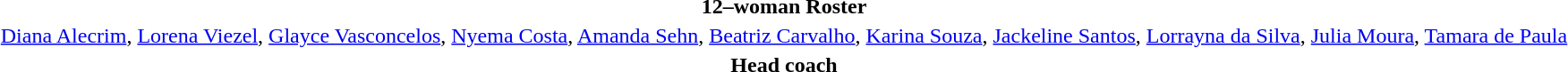<table style="text-align:center; margin-top:2em; margin-left:auto; margin-right:auto">
<tr>
<td><strong>12–woman Roster</strong></td>
</tr>
<tr>
<td><a href='#'>Diana Alecrim</a>, <a href='#'>Lorena Viezel</a>, <a href='#'>Glayce Vasconcelos</a>, <a href='#'>Nyema Costa</a>, <a href='#'>Amanda Sehn</a>, <a href='#'>Beatriz Carvalho</a>, <a href='#'>Karina Souza</a>, <a href='#'>Jackeline Santos</a>, <a href='#'>Lorrayna da Silva</a>, <a href='#'>Julia Moura</a>, <a href='#'>Tamara de Paula</a></td>
</tr>
<tr>
<td><strong>Head coach</strong></td>
</tr>
<tr>
<td></td>
</tr>
</table>
